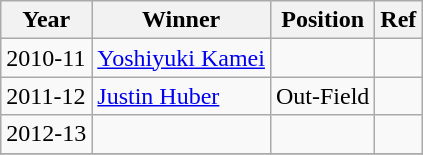<table class="wikitable sortable">
<tr>
<th>Year</th>
<th>Winner</th>
<th>Position</th>
<th class=unsortable>Ref</th>
</tr>
<tr>
<td>2010-11</td>
<td><a href='#'>Yoshiyuki Kamei</a></td>
<td></td>
<td></td>
</tr>
<tr>
<td>2011-12</td>
<td><a href='#'>Justin Huber</a></td>
<td>Out-Field</td>
<td></td>
</tr>
<tr>
<td>2012-13</td>
<td></td>
<td></td>
<td></td>
</tr>
<tr>
</tr>
</table>
